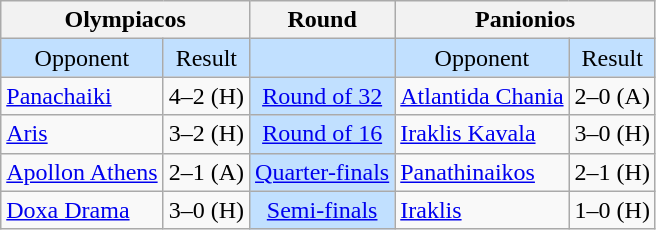<table class="wikitable" style="text-align:center">
<tr>
<th colspan="2">Olympiacos</th>
<th>Round</th>
<th colspan="2">Panionios</th>
</tr>
<tr style="background:#C1E0FF">
<td>Opponent</td>
<td>Result</td>
<td></td>
<td>Opponent</td>
<td>Result</td>
</tr>
<tr>
<td style="text-align:left"><a href='#'>Panachaiki</a></td>
<td>4–2 (H)</td>
<td style="background:#C1E0FF"><a href='#'>Round of 32</a></td>
<td style="text-align:left"><a href='#'>Atlantida Chania</a></td>
<td>2–0 (A)</td>
</tr>
<tr>
<td style="text-align:left"><a href='#'>Aris</a></td>
<td>3–2 (H)</td>
<td style="background:#C1E0FF"><a href='#'>Round of 16</a></td>
<td style="text-align:left"><a href='#'>Iraklis Kavala</a></td>
<td>3–0 (H)</td>
</tr>
<tr>
<td style="text-align:left"><a href='#'>Apollon Athens</a></td>
<td>2–1 (A)</td>
<td style="background:#C1E0FF"><a href='#'>Quarter-finals</a></td>
<td style="text-align:left"><a href='#'>Panathinaikos</a></td>
<td>2–1 (H)</td>
</tr>
<tr>
<td style="text-align:left"><a href='#'>Doxa Drama</a></td>
<td>3–0 (H)</td>
<td style="background:#C1E0FF"><a href='#'>Semi-finals</a></td>
<td style="text-align:left"><a href='#'>Iraklis</a></td>
<td>1–0 (H)</td>
</tr>
</table>
